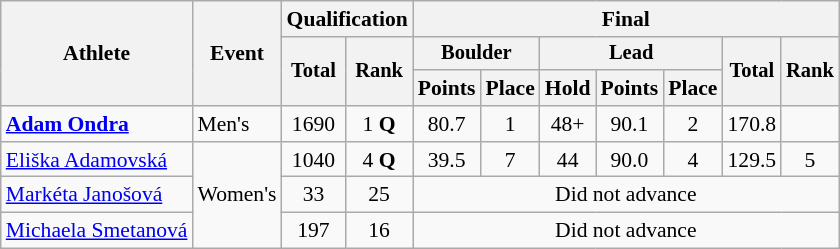<table class="wikitable" style="font-size:90%">
<tr>
<th rowspan="3">Athlete</th>
<th rowspan="3">Event</th>
<th colspan="2">Qualification</th>
<th colspan="9">Final</th>
</tr>
<tr style="font-size: 95%">
<th rowspan="2">Total</th>
<th rowspan="2">Rank</th>
<th colspan="2">Boulder</th>
<th colspan="3">Lead</th>
<th rowspan="2">Total</th>
<th rowspan="2">Rank</th>
</tr>
<tr>
<th>Points</th>
<th>Place</th>
<th>Hold</th>
<th>Points</th>
<th>Place</th>
</tr>
<tr align=center>
<td align=left><strong><a href='#'>Adam Ondra</a></strong></td>
<td align=left>Men's</td>
<td>1690</td>
<td>1 <strong>Q</strong></td>
<td>80.7</td>
<td>1</td>
<td>48+</td>
<td>90.1</td>
<td>2</td>
<td>170.8</td>
<td></td>
</tr>
<tr align=center>
<td align=left><a href='#'>Eliška Adamovská</a></td>
<td align=left rowspan=3>Women's</td>
<td>1040</td>
<td>4 <strong>Q</strong></td>
<td>39.5</td>
<td>7</td>
<td>44</td>
<td>90.0</td>
<td>4</td>
<td>129.5</td>
<td>5</td>
</tr>
<tr align=center>
<td align=left><a href='#'>Markéta Janošová</a></td>
<td>33</td>
<td>25</td>
<td colspan=7>Did not advance</td>
</tr>
<tr align=center>
<td align=left><a href='#'>Michaela Smetanová</a></td>
<td>197</td>
<td>16</td>
<td colspan=7>Did not advance</td>
</tr>
</table>
